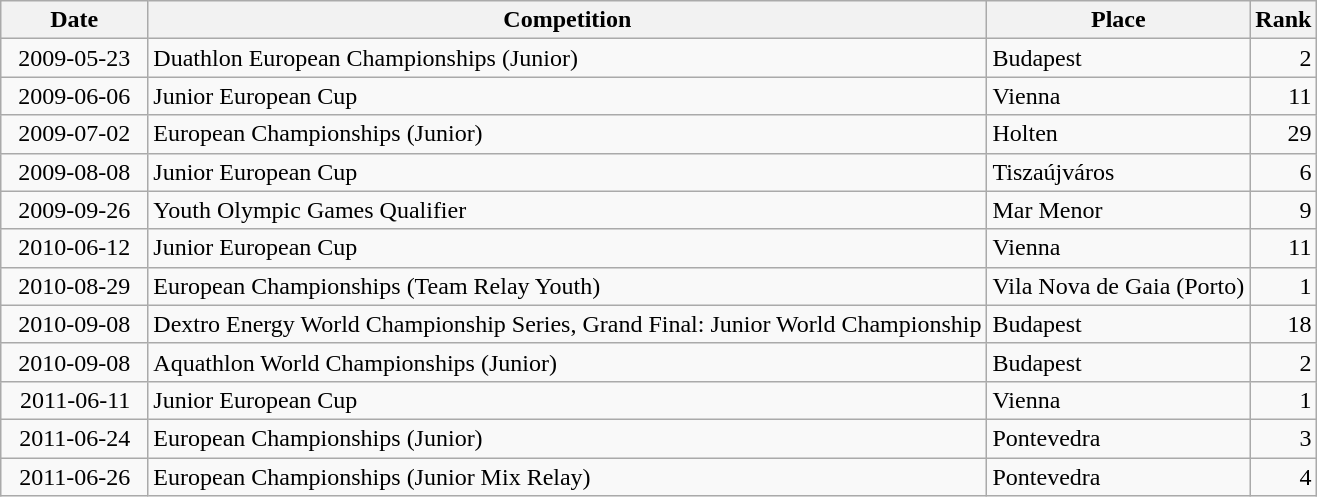<table class="wikitable sortable">
<tr>
<th>Date</th>
<th>Competition</th>
<th>Place</th>
<th>Rank</th>
</tr>
<tr>
<td style="text-align:right">  2009-05-23  </td>
<td>Duathlon European Championships (Junior)</td>
<td>Budapest</td>
<td style="text-align:right">2</td>
</tr>
<tr>
<td style="text-align:right">  2009-06-06  </td>
<td>Junior European Cup</td>
<td>Vienna</td>
<td style="text-align:right">11</td>
</tr>
<tr>
<td style="text-align:right">  2009-07-02  </td>
<td>European Championships (Junior)</td>
<td>Holten</td>
<td style="text-align:right">29</td>
</tr>
<tr>
<td style="text-align:right">  2009-08-08  </td>
<td>Junior European Cup</td>
<td>Tiszaújváros</td>
<td style="text-align:right">6</td>
</tr>
<tr>
<td style="text-align:right">  2009-09-26  </td>
<td>Youth Olympic Games Qualifier</td>
<td>Mar Menor</td>
<td style="text-align:right">9</td>
</tr>
<tr>
<td style="text-align:right">  2010-06-12  </td>
<td>Junior European Cup</td>
<td>Vienna</td>
<td style="text-align:right">11</td>
</tr>
<tr>
<td style="text-align:right">  2010-08-29  </td>
<td>European Championships (Team Relay Youth)</td>
<td>Vila Nova de Gaia (Porto)</td>
<td style="text-align:right">1</td>
</tr>
<tr>
<td style="text-align:right">  2010-09-08  </td>
<td>Dextro Energy World Championship Series, Grand Final: Junior World Championship</td>
<td>Budapest</td>
<td style="text-align:right">18</td>
</tr>
<tr>
<td style="text-align:right">  2010-09-08  </td>
<td>Aquathlon World Championships (Junior)</td>
<td>Budapest</td>
<td style="text-align:right">2</td>
</tr>
<tr>
<td style="text-align:right">  2011-06-11  </td>
<td>Junior European Cup</td>
<td>Vienna</td>
<td style="text-align:right">1</td>
</tr>
<tr>
<td style="text-align:right">  2011-06-24  </td>
<td>European Championships (Junior)</td>
<td>Pontevedra</td>
<td style="text-align:right">3</td>
</tr>
<tr>
<td style="text-align:right">  2011-06-26  </td>
<td>European Championships (Junior Mix Relay)</td>
<td>Pontevedra</td>
<td style="text-align:right">4</td>
</tr>
</table>
